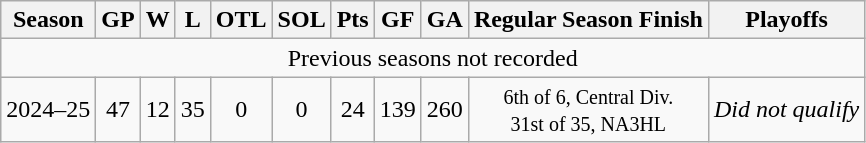<table class="wikitable" style="text-align:center">
<tr>
<th>Season</th>
<th>GP</th>
<th>W</th>
<th>L</th>
<th>OTL</th>
<th>SOL</th>
<th>Pts</th>
<th>GF</th>
<th>GA</th>
<th>Regular Season Finish</th>
<th>Playoffs</th>
</tr>
<tr>
<td colspan=11>Previous seasons not recorded</td>
</tr>
<tr>
<td>2024–25</td>
<td>47</td>
<td>12</td>
<td>35</td>
<td>0</td>
<td>0</td>
<td>24</td>
<td>139</td>
<td>260</td>
<td><small>6th of 6, Central Div.<br>31st of 35, NA3HL</small></td>
<td><em>Did not qualify</em></td>
</tr>
</table>
